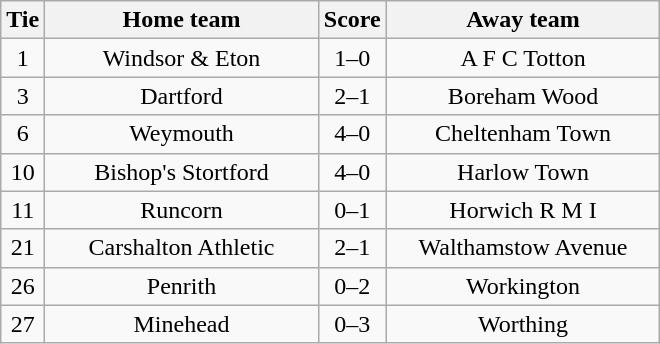<table class="wikitable" style="text-align:center;">
<tr>
<th width=20>Tie</th>
<th width=175>Home team</th>
<th width=20>Score</th>
<th width=175>Away team</th>
</tr>
<tr>
<td>1</td>
<td>Windsor & Eton</td>
<td>1–0</td>
<td>A F C Totton</td>
</tr>
<tr>
<td>3</td>
<td>Dartford</td>
<td>2–1</td>
<td>Boreham Wood</td>
</tr>
<tr>
<td>6</td>
<td>Weymouth</td>
<td>4–0</td>
<td>Cheltenham Town</td>
</tr>
<tr>
<td>10</td>
<td>Bishop's Stortford</td>
<td>4–0</td>
<td>Harlow Town</td>
</tr>
<tr>
<td>11</td>
<td>Runcorn</td>
<td>0–1</td>
<td>Horwich R M I</td>
</tr>
<tr>
<td>21</td>
<td>Carshalton Athletic</td>
<td>2–1</td>
<td>Walthamstow Avenue</td>
</tr>
<tr>
<td>26</td>
<td>Penrith</td>
<td>0–2</td>
<td>Workington</td>
</tr>
<tr>
<td>27</td>
<td>Minehead</td>
<td>0–3</td>
<td>Worthing</td>
</tr>
</table>
